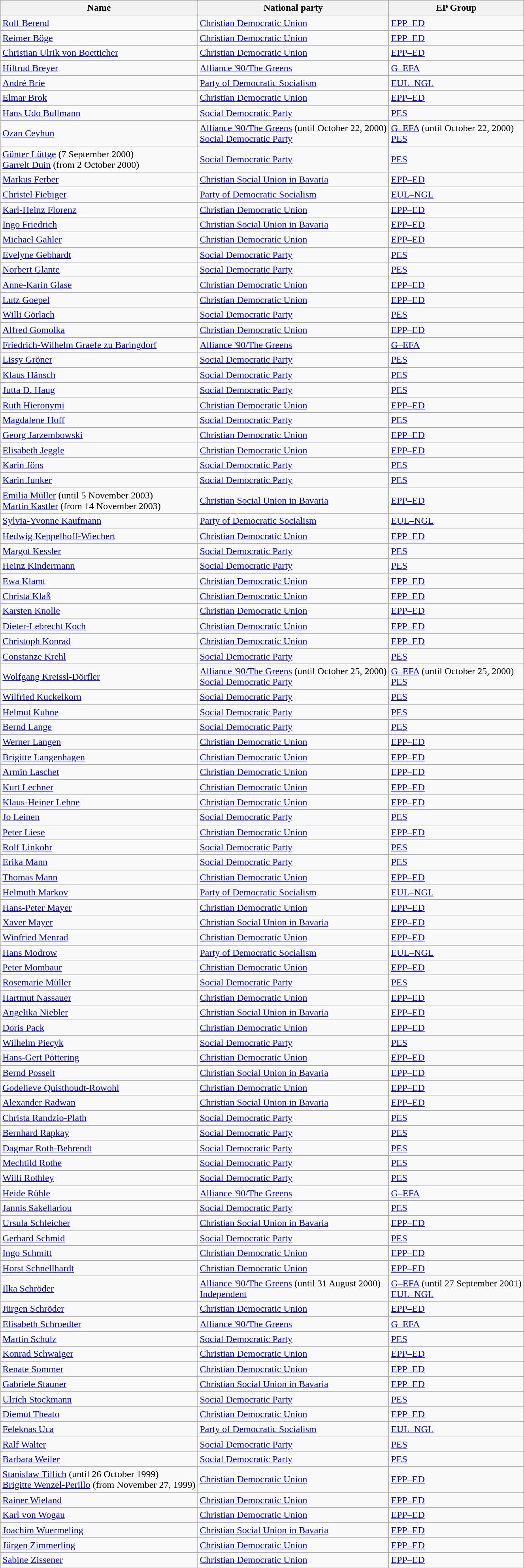<table class="sortable wikitable">
<tr>
<th>Name</th>
<th>National party</th>
<th>EP Group</th>
</tr>
<tr>
<td><a href='#'>Rolf Berend</a></td>
<td> <a href='#'>Christian Democratic Union</a></td>
<td> <a href='#'>EPP–ED</a></td>
</tr>
<tr>
<td><a href='#'>Reimer Böge</a></td>
<td> <a href='#'>Christian Democratic Union</a></td>
<td> <a href='#'>EPP–ED</a></td>
</tr>
<tr>
<td><a href='#'>Christian Ulrik von Boetticher</a></td>
<td> <a href='#'>Christian Democratic Union</a></td>
<td> <a href='#'>EPP–ED</a></td>
</tr>
<tr>
<td><a href='#'>Hiltrud Breyer</a></td>
<td> <a href='#'>Alliance '90/The Greens</a></td>
<td> <a href='#'>G–EFA</a></td>
</tr>
<tr>
<td><a href='#'>André Brie</a></td>
<td> <a href='#'>Party of Democratic Socialism</a></td>
<td> <a href='#'>EUL–NGL</a></td>
</tr>
<tr>
<td><a href='#'>Elmar Brok</a></td>
<td> <a href='#'>Christian Democratic Union</a></td>
<td> <a href='#'>EPP–ED</a></td>
</tr>
<tr>
<td><a href='#'>Hans Udo Bullmann</a></td>
<td> <a href='#'>Social Democratic Party</a></td>
<td> <a href='#'>PES</a></td>
</tr>
<tr>
<td><a href='#'>Ozan Ceyhun</a></td>
<td> <a href='#'>Alliance '90/The Greens</a> (until October 22, 2000)<br> <a href='#'>Social Democratic Party</a></td>
<td> <a href='#'>G–EFA</a> (until October 22, 2000)<br> <a href='#'>PES</a></td>
</tr>
<tr>
<td><a href='#'>Günter Lüttge</a> (7 September 2000)<br><a href='#'>Garrelt Duin</a> (from 2 October 2000)</td>
<td> <a href='#'>Social Democratic Party</a></td>
<td> <a href='#'>PES</a></td>
</tr>
<tr>
<td><a href='#'>Markus Ferber</a></td>
<td> <a href='#'>Christian Social Union in Bavaria</a></td>
<td> <a href='#'>EPP–ED</a></td>
</tr>
<tr>
<td><a href='#'>Christel Fiebiger</a></td>
<td> <a href='#'>Party of Democratic Socialism</a></td>
<td> <a href='#'>EUL–NGL</a></td>
</tr>
<tr>
<td><a href='#'>Karl-Heinz Florenz</a></td>
<td> <a href='#'>Christian Democratic Union</a></td>
<td> <a href='#'>EPP–ED</a></td>
</tr>
<tr>
<td><a href='#'>Ingo Friedrich</a></td>
<td> <a href='#'>Christian Social Union in Bavaria</a></td>
<td> <a href='#'>EPP–ED</a></td>
</tr>
<tr>
<td><a href='#'>Michael Gahler</a></td>
<td> <a href='#'>Christian Democratic Union</a></td>
<td> <a href='#'>EPP–ED</a></td>
</tr>
<tr>
<td><a href='#'>Evelyne Gebhardt</a></td>
<td> <a href='#'>Social Democratic Party</a></td>
<td> <a href='#'>PES</a></td>
</tr>
<tr>
<td><a href='#'>Norbert Glante</a></td>
<td> <a href='#'>Social Democratic Party</a></td>
<td> <a href='#'>PES</a></td>
</tr>
<tr>
<td><a href='#'>Anne-Karin Glase</a></td>
<td> <a href='#'>Christian Democratic Union</a></td>
<td> <a href='#'>EPP–ED</a></td>
</tr>
<tr>
<td><a href='#'>Lutz Goepel</a></td>
<td> <a href='#'>Christian Democratic Union</a></td>
<td> <a href='#'>EPP–ED</a></td>
</tr>
<tr>
<td><a href='#'>Willi Görlach</a></td>
<td> <a href='#'>Social Democratic Party</a></td>
<td> <a href='#'>PES</a></td>
</tr>
<tr>
<td><a href='#'>Alfred Gomolka</a></td>
<td> <a href='#'>Christian Democratic Union</a></td>
<td> <a href='#'>EPP–ED</a></td>
</tr>
<tr>
<td><a href='#'>Friedrich-Wilhelm Graefe zu Baringdorf</a></td>
<td> <a href='#'>Alliance '90/The Greens</a></td>
<td> <a href='#'>G–EFA</a></td>
</tr>
<tr>
<td><a href='#'>Lissy Gröner</a></td>
<td> <a href='#'>Social Democratic Party</a></td>
<td> <a href='#'>PES</a></td>
</tr>
<tr>
<td><a href='#'>Klaus Hänsch</a></td>
<td> <a href='#'>Social Democratic Party</a></td>
<td> <a href='#'>PES</a></td>
</tr>
<tr>
<td><a href='#'>Jutta D. Haug</a></td>
<td> <a href='#'>Social Democratic Party</a></td>
<td> <a href='#'>PES</a></td>
</tr>
<tr>
<td><a href='#'>Ruth Hieronymi</a></td>
<td> <a href='#'>Christian Democratic Union</a></td>
<td> <a href='#'>EPP–ED</a></td>
</tr>
<tr>
<td><a href='#'>Magdalene Hoff</a></td>
<td> <a href='#'>Social Democratic Party</a></td>
<td> <a href='#'>PES</a></td>
</tr>
<tr>
<td><a href='#'>Georg Jarzembowski</a></td>
<td> <a href='#'>Christian Democratic Union</a></td>
<td> <a href='#'>EPP–ED</a></td>
</tr>
<tr>
<td><a href='#'>Elisabeth Jeggle</a></td>
<td> <a href='#'>Christian Democratic Union</a></td>
<td> <a href='#'>EPP–ED</a></td>
</tr>
<tr>
<td><a href='#'>Karin Jöns</a></td>
<td> <a href='#'>Social Democratic Party</a></td>
<td> <a href='#'>PES</a></td>
</tr>
<tr>
<td><a href='#'>Karin Junker</a></td>
<td> <a href='#'>Social Democratic Party</a></td>
<td> <a href='#'>PES</a></td>
</tr>
<tr>
<td><a href='#'>Emilia Müller</a> (until 5 November 2003)<br><a href='#'>Martin Kastler</a> (from 14 November 2003)</td>
<td> <a href='#'>Christian Social Union in Bavaria</a></td>
<td> <a href='#'>EPP–ED</a></td>
</tr>
<tr>
<td><a href='#'>Sylvia-Yvonne Kaufmann</a></td>
<td> <a href='#'>Party of Democratic Socialism</a></td>
<td> <a href='#'>EUL–NGL</a></td>
</tr>
<tr>
<td><a href='#'>Hedwig Keppelhoff-Wiechert</a></td>
<td> <a href='#'>Christian Democratic Union</a></td>
<td> <a href='#'>EPP–ED</a></td>
</tr>
<tr>
<td><a href='#'>Margot Kessler</a></td>
<td> <a href='#'>Social Democratic Party</a></td>
<td> <a href='#'>PES</a></td>
</tr>
<tr>
<td><a href='#'>Heinz Kindermann</a></td>
<td> <a href='#'>Social Democratic Party</a></td>
<td> <a href='#'>PES</a></td>
</tr>
<tr>
<td><a href='#'>Ewa Klamt</a></td>
<td> <a href='#'>Christian Democratic Union</a></td>
<td> <a href='#'>EPP–ED</a></td>
</tr>
<tr>
<td><a href='#'>Christa Klaß</a></td>
<td> <a href='#'>Christian Democratic Union</a></td>
<td> <a href='#'>EPP–ED</a></td>
</tr>
<tr>
<td><a href='#'>Karsten Knolle</a></td>
<td> <a href='#'>Christian Democratic Union</a></td>
<td> <a href='#'>EPP–ED</a></td>
</tr>
<tr>
<td><a href='#'>Dieter-Lebrecht Koch</a></td>
<td> <a href='#'>Christian Democratic Union</a></td>
<td> <a href='#'>EPP–ED</a></td>
</tr>
<tr>
<td><a href='#'>Christoph Konrad</a></td>
<td> <a href='#'>Christian Democratic Union</a></td>
<td> <a href='#'>EPP–ED</a></td>
</tr>
<tr>
<td><a href='#'>Constanze Krehl</a></td>
<td> <a href='#'>Social Democratic Party</a></td>
<td> <a href='#'>PES</a></td>
</tr>
<tr>
<td><a href='#'>Wolfgang Kreissl-Dörfler</a></td>
<td> <a href='#'>Alliance '90/The Greens</a> (until October 25, 2000)<br> <a href='#'>Social Democratic Party</a></td>
<td> <a href='#'>G–EFA</a> (until October 25, 2000)<br> <a href='#'>PES</a></td>
</tr>
<tr>
<td><a href='#'>Wilfried Kuckelkorn</a></td>
<td> <a href='#'>Social Democratic Party</a></td>
<td> <a href='#'>PES</a></td>
</tr>
<tr>
<td><a href='#'>Helmut Kuhne</a></td>
<td> <a href='#'>Social Democratic Party</a></td>
<td> <a href='#'>PES</a></td>
</tr>
<tr>
<td><a href='#'>Bernd Lange</a></td>
<td> <a href='#'>Social Democratic Party</a></td>
<td> <a href='#'>PES</a></td>
</tr>
<tr>
<td><a href='#'>Werner Langen</a></td>
<td> <a href='#'>Christian Democratic Union</a></td>
<td> <a href='#'>EPP–ED</a></td>
</tr>
<tr>
<td><a href='#'>Brigitte Langenhagen</a></td>
<td> <a href='#'>Christian Democratic Union</a></td>
<td> <a href='#'>EPP–ED</a></td>
</tr>
<tr>
<td><a href='#'>Armin Laschet</a></td>
<td> <a href='#'>Christian Democratic Union</a></td>
<td> <a href='#'>EPP–ED</a></td>
</tr>
<tr>
<td><a href='#'>Kurt Lechner</a></td>
<td> <a href='#'>Christian Democratic Union</a></td>
<td> <a href='#'>EPP–ED</a></td>
</tr>
<tr>
<td><a href='#'>Klaus-Heiner Lehne</a></td>
<td> <a href='#'>Christian Democratic Union</a></td>
<td> <a href='#'>EPP–ED</a></td>
</tr>
<tr>
<td><a href='#'>Jo Leinen</a></td>
<td> <a href='#'>Social Democratic Party</a></td>
<td> <a href='#'>PES</a></td>
</tr>
<tr>
<td><a href='#'>Peter Liese</a></td>
<td> <a href='#'>Christian Democratic Union</a></td>
<td> <a href='#'>EPP–ED</a></td>
</tr>
<tr>
<td><a href='#'>Rolf Linkohr</a></td>
<td> <a href='#'>Social Democratic Party</a></td>
<td> <a href='#'>PES</a></td>
</tr>
<tr>
<td><a href='#'>Erika Mann</a></td>
<td> <a href='#'>Social Democratic Party</a></td>
<td> <a href='#'>PES</a></td>
</tr>
<tr>
<td><a href='#'>Thomas Mann</a></td>
<td> <a href='#'>Christian Democratic Union</a></td>
<td> <a href='#'>EPP–ED</a></td>
</tr>
<tr>
<td><a href='#'>Helmuth Markov</a></td>
<td> <a href='#'>Party of Democratic Socialism</a></td>
<td> <a href='#'>EUL–NGL</a></td>
</tr>
<tr>
<td><a href='#'>Hans-Peter Mayer</a></td>
<td> <a href='#'>Christian Democratic Union</a></td>
<td> <a href='#'>EPP–ED</a></td>
</tr>
<tr>
<td><a href='#'>Xaver Mayer</a></td>
<td> <a href='#'>Christian Social Union in Bavaria</a></td>
<td> <a href='#'>EPP–ED</a></td>
</tr>
<tr>
<td><a href='#'>Winfried Menrad</a></td>
<td> <a href='#'>Christian Democratic Union</a></td>
<td> <a href='#'>EPP–ED</a></td>
</tr>
<tr>
<td><a href='#'>Hans Modrow</a></td>
<td> <a href='#'>Party of Democratic Socialism</a></td>
<td> <a href='#'>EUL–NGL</a></td>
</tr>
<tr>
<td><a href='#'>Peter Mombaur</a></td>
<td> <a href='#'>Christian Democratic Union</a></td>
<td> <a href='#'>EPP–ED</a></td>
</tr>
<tr>
<td><a href='#'>Rosemarie Müller</a></td>
<td> <a href='#'>Social Democratic Party</a></td>
<td> <a href='#'>PES</a></td>
</tr>
<tr>
<td><a href='#'>Hartmut Nassauer</a></td>
<td> <a href='#'>Christian Democratic Union</a></td>
<td> <a href='#'>EPP–ED</a></td>
</tr>
<tr>
<td><a href='#'>Angelika Niebler</a></td>
<td> <a href='#'>Christian Social Union in Bavaria</a></td>
<td> <a href='#'>EPP–ED</a></td>
</tr>
<tr>
<td><a href='#'>Doris Pack</a></td>
<td> <a href='#'>Christian Democratic Union</a></td>
<td> <a href='#'>EPP–ED</a></td>
</tr>
<tr>
<td><a href='#'>Wilhelm Piecyk</a></td>
<td> <a href='#'>Social Democratic Party</a></td>
<td> <a href='#'>PES</a></td>
</tr>
<tr>
<td><a href='#'>Hans-Gert Pöttering</a></td>
<td> <a href='#'>Christian Democratic Union</a></td>
<td> <a href='#'>EPP–ED</a></td>
</tr>
<tr>
<td><a href='#'>Bernd Posselt</a></td>
<td> <a href='#'>Christian Social Union in Bavaria</a></td>
<td> <a href='#'>EPP–ED</a></td>
</tr>
<tr>
<td><a href='#'>Godelieve Quisthoudt-Rowohl</a></td>
<td> <a href='#'>Christian Democratic Union</a></td>
<td> <a href='#'>EPP–ED</a></td>
</tr>
<tr>
<td><a href='#'>Alexander Radwan</a></td>
<td> <a href='#'>Christian Social Union in Bavaria</a></td>
<td> <a href='#'>EPP–ED</a></td>
</tr>
<tr>
<td><a href='#'>Christa Randzio-Plath</a></td>
<td> <a href='#'>Social Democratic Party</a></td>
<td> <a href='#'>PES</a></td>
</tr>
<tr>
<td><a href='#'>Bernhard Rapkay</a></td>
<td> <a href='#'>Social Democratic Party</a></td>
<td> <a href='#'>PES</a></td>
</tr>
<tr>
<td><a href='#'>Dagmar Roth-Behrendt</a></td>
<td> <a href='#'>Social Democratic Party</a></td>
<td> <a href='#'>PES</a></td>
</tr>
<tr>
<td><a href='#'>Mechtild Rothe</a></td>
<td> <a href='#'>Social Democratic Party</a></td>
<td> <a href='#'>PES</a></td>
</tr>
<tr>
<td><a href='#'>Willi Rothley</a></td>
<td> <a href='#'>Social Democratic Party</a></td>
<td> <a href='#'>PES</a></td>
</tr>
<tr>
<td><a href='#'>Heide Rühle</a></td>
<td> <a href='#'>Alliance '90/The Greens</a></td>
<td> <a href='#'>G–EFA</a></td>
</tr>
<tr>
<td><a href='#'>Jannis Sakellariou</a></td>
<td> <a href='#'>Social Democratic Party</a></td>
<td> <a href='#'>PES</a></td>
</tr>
<tr>
<td><a href='#'>Ursula Schleicher</a></td>
<td> <a href='#'>Christian Social Union in Bavaria</a></td>
<td> <a href='#'>EPP–ED</a></td>
</tr>
<tr>
<td><a href='#'>Gerhard Schmid</a></td>
<td> <a href='#'>Social Democratic Party</a></td>
<td> <a href='#'>PES</a></td>
</tr>
<tr>
<td><a href='#'>Ingo Schmitt</a></td>
<td> <a href='#'>Christian Democratic Union</a></td>
<td> <a href='#'>EPP–ED</a></td>
</tr>
<tr>
<td><a href='#'>Horst Schnellhardt</a></td>
<td> <a href='#'>Christian Democratic Union</a></td>
<td> <a href='#'>EPP–ED</a></td>
</tr>
<tr>
<td><a href='#'>Ilka Schröder</a></td>
<td> <a href='#'>Alliance '90/The Greens</a>  (until 31 August 2000)<br> <a href='#'>Independent</a></td>
<td> <a href='#'>G–EFA</a>  (until 27 September 2001)<br> <a href='#'>EUL–NGL</a></td>
</tr>
<tr>
<td><a href='#'>Jürgen Schröder</a></td>
<td> <a href='#'>Christian Democratic Union</a></td>
<td> <a href='#'>EPP–ED</a></td>
</tr>
<tr>
<td><a href='#'>Elisabeth Schroedter</a></td>
<td> <a href='#'>Alliance '90/The Greens</a></td>
<td> <a href='#'>G–EFA</a></td>
</tr>
<tr>
<td><a href='#'>Martin Schulz</a></td>
<td> <a href='#'>Social Democratic Party</a></td>
<td> <a href='#'>PES</a></td>
</tr>
<tr>
<td><a href='#'>Konrad Schwaiger</a></td>
<td> <a href='#'>Christian Democratic Union</a></td>
<td> <a href='#'>EPP–ED</a></td>
</tr>
<tr>
<td><a href='#'>Renate Sommer</a></td>
<td> <a href='#'>Christian Democratic Union</a></td>
<td> <a href='#'>EPP–ED</a></td>
</tr>
<tr>
<td><a href='#'>Gabriele Stauner</a></td>
<td> <a href='#'>Christian Social Union in Bavaria</a></td>
<td> <a href='#'>EPP–ED</a></td>
</tr>
<tr>
<td><a href='#'>Ulrich Stockmann</a></td>
<td> <a href='#'>Social Democratic Party</a></td>
<td> <a href='#'>PES</a></td>
</tr>
<tr>
<td><a href='#'>Diemut Theato</a></td>
<td> <a href='#'>Christian Democratic Union</a></td>
<td> <a href='#'>EPP–ED</a></td>
</tr>
<tr>
<td><a href='#'>Feleknas Uca</a></td>
<td> <a href='#'>Party of Democratic Socialism</a></td>
<td> <a href='#'>EUL–NGL</a></td>
</tr>
<tr>
<td><a href='#'>Ralf Walter</a></td>
<td> <a href='#'>Social Democratic Party</a></td>
<td> <a href='#'>PES</a></td>
</tr>
<tr>
<td><a href='#'>Barbara Weiler</a></td>
<td> <a href='#'>Social Democratic Party</a></td>
<td> <a href='#'>PES</a></td>
</tr>
<tr>
<td><a href='#'>Stanislaw Tillich</a> (until 26 October 1999)<br><a href='#'>Brigitte Wenzel-Perillo</a> (from November 27, 1999)</td>
<td> <a href='#'>Christian Democratic Union</a></td>
<td> <a href='#'>EPP–ED</a></td>
</tr>
<tr>
<td><a href='#'>Rainer Wieland</a></td>
<td> <a href='#'>Christian Democratic Union</a></td>
<td> <a href='#'>EPP–ED</a></td>
</tr>
<tr>
<td><a href='#'>Karl von Wogau</a></td>
<td> <a href='#'>Christian Democratic Union</a></td>
<td> <a href='#'>EPP–ED</a></td>
</tr>
<tr>
<td><a href='#'>Joachim Wuermeling</a></td>
<td> <a href='#'>Christian Social Union in Bavaria</a></td>
<td> <a href='#'>EPP–ED</a></td>
</tr>
<tr>
<td><a href='#'>Jürgen Zimmerling</a></td>
<td> <a href='#'>Christian Democratic Union</a></td>
<td> <a href='#'>EPP–ED</a></td>
</tr>
<tr>
<td><a href='#'>Sabine Zissener</a></td>
<td> <a href='#'>Christian Democratic Union</a></td>
<td> <a href='#'>EPP–ED</a></td>
</tr>
</table>
